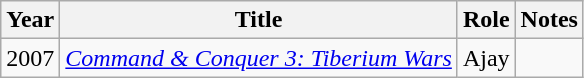<table class="wikitable">
<tr>
<th>Year</th>
<th>Title</th>
<th>Role</th>
<th>Notes</th>
</tr>
<tr>
<td>2007</td>
<td><em><a href='#'>Command & Conquer 3: Tiberium Wars</a></em></td>
<td>Ajay</td>
<td></td>
</tr>
</table>
